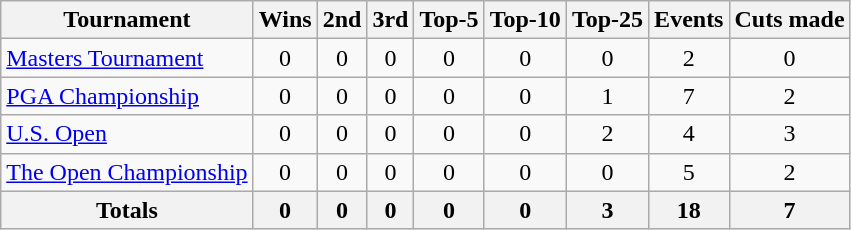<table class=wikitable style=text-align:center>
<tr>
<th>Tournament</th>
<th>Wins</th>
<th>2nd</th>
<th>3rd</th>
<th>Top-5</th>
<th>Top-10</th>
<th>Top-25</th>
<th>Events</th>
<th>Cuts made</th>
</tr>
<tr>
<td align=left><a href='#'>Masters Tournament</a></td>
<td>0</td>
<td>0</td>
<td>0</td>
<td>0</td>
<td>0</td>
<td>0</td>
<td>2</td>
<td>0</td>
</tr>
<tr>
<td align=left><a href='#'>PGA Championship</a></td>
<td>0</td>
<td>0</td>
<td>0</td>
<td>0</td>
<td>0</td>
<td>1</td>
<td>7</td>
<td>2</td>
</tr>
<tr>
<td align=left><a href='#'>U.S. Open</a></td>
<td>0</td>
<td>0</td>
<td>0</td>
<td>0</td>
<td>0</td>
<td>2</td>
<td>4</td>
<td>3</td>
</tr>
<tr>
<td align=left><a href='#'>The Open Championship</a></td>
<td>0</td>
<td>0</td>
<td>0</td>
<td>0</td>
<td>0</td>
<td>0</td>
<td>5</td>
<td>2</td>
</tr>
<tr>
<th>Totals</th>
<th>0</th>
<th>0</th>
<th>0</th>
<th>0</th>
<th>0</th>
<th>3</th>
<th>18</th>
<th>7</th>
</tr>
</table>
